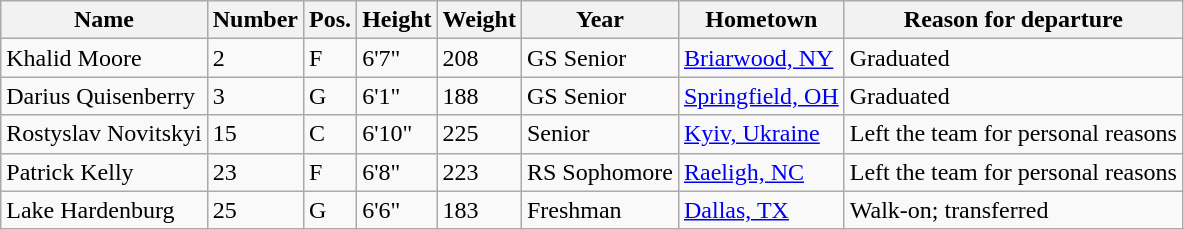<table class="wikitable sortable" border="1">
<tr>
<th>Name</th>
<th>Number</th>
<th>Pos.</th>
<th>Height</th>
<th>Weight</th>
<th>Year</th>
<th>Hometown</th>
<th class="unsortable">Reason for departure</th>
</tr>
<tr>
<td>Khalid Moore</td>
<td>2</td>
<td>F</td>
<td>6'7"</td>
<td>208</td>
<td>GS Senior</td>
<td><a href='#'>Briarwood, NY</a></td>
<td>Graduated</td>
</tr>
<tr>
<td>Darius Quisenberry</td>
<td>3</td>
<td>G</td>
<td>6'1"</td>
<td>188</td>
<td>GS Senior</td>
<td><a href='#'>Springfield, OH</a></td>
<td>Graduated</td>
</tr>
<tr>
<td>Rostyslav Novitskyi</td>
<td>15</td>
<td>C</td>
<td>6'10"</td>
<td>225</td>
<td>Senior</td>
<td><a href='#'>Kyiv, Ukraine</a></td>
<td>Left the team for personal reasons</td>
</tr>
<tr>
<td>Patrick Kelly</td>
<td>23</td>
<td>F</td>
<td>6'8"</td>
<td>223</td>
<td>RS Sophomore</td>
<td><a href='#'>Raeligh, NC</a></td>
<td>Left the team for personal reasons</td>
</tr>
<tr>
<td>Lake Hardenburg</td>
<td>25</td>
<td>G</td>
<td>6'6"</td>
<td>183</td>
<td>Freshman</td>
<td><a href='#'>Dallas, TX</a></td>
<td>Walk-on; transferred</td>
</tr>
</table>
